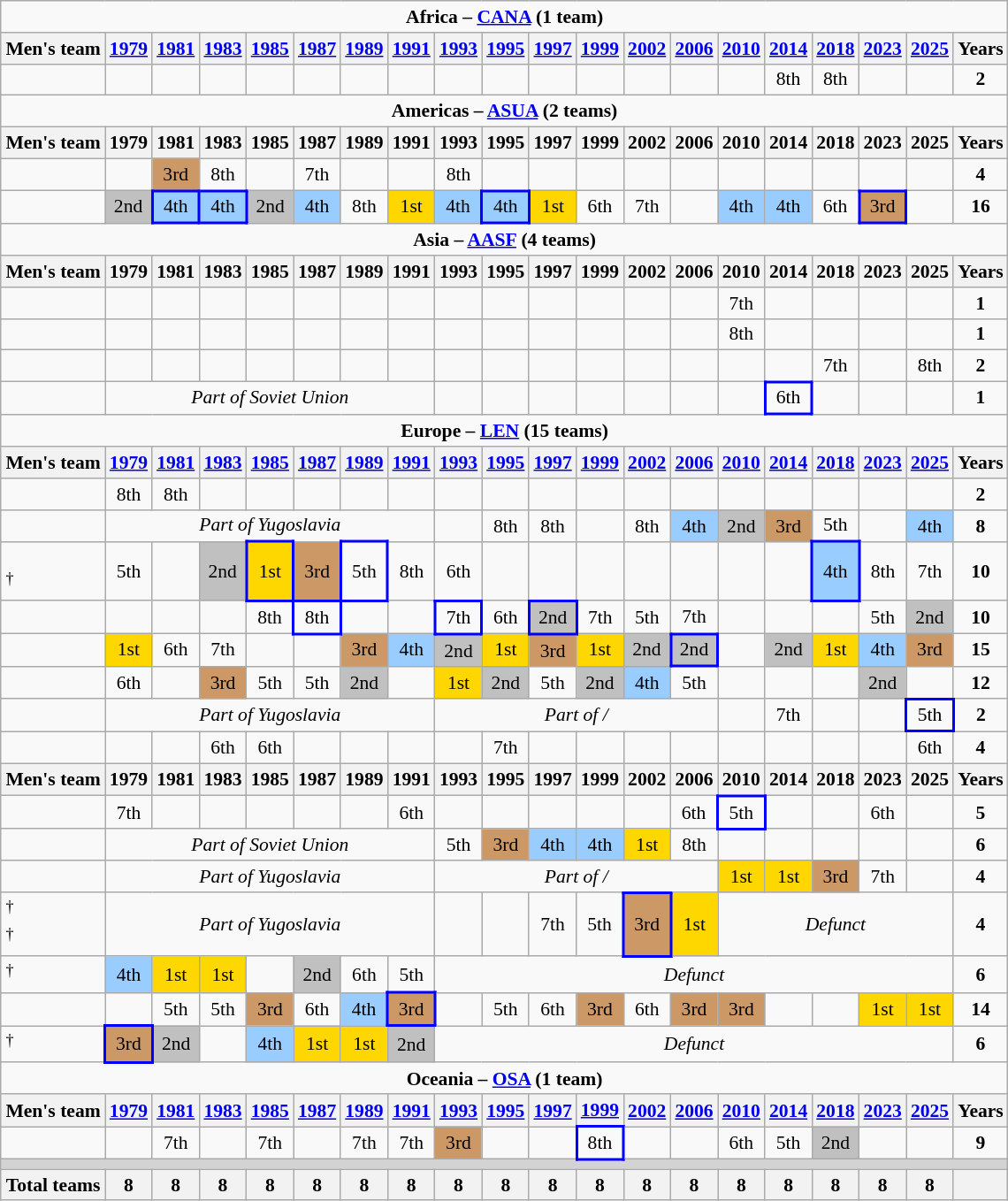<table class="wikitable" style="text-align: center; font-size: 90%; margin-left: 1em;">
<tr>
<td colspan=20><strong>Africa – <a href='#'>CANA</a> (1 team)</strong></td>
</tr>
<tr>
<th>Men's team</th>
<th><a href='#'>1979</a></th>
<th><a href='#'>1981</a></th>
<th><a href='#'>1983</a></th>
<th><a href='#'>1985</a></th>
<th><a href='#'>1987</a></th>
<th><a href='#'>1989</a></th>
<th><a href='#'>1991</a></th>
<th><a href='#'>1993</a></th>
<th><a href='#'>1995</a></th>
<th><a href='#'>1997</a></th>
<th><a href='#'>1999</a></th>
<th><a href='#'>2002</a></th>
<th><a href='#'>2006</a></th>
<th><a href='#'>2010</a></th>
<th><a href='#'>2014</a></th>
<th><a href='#'>2018</a></th>
<th><a href='#'>2023</a></th>
<th><a href='#'>2025</a></th>
<th>Years</th>
</tr>
<tr>
<td align=left></td>
<td></td>
<td></td>
<td></td>
<td></td>
<td></td>
<td></td>
<td></td>
<td></td>
<td></td>
<td></td>
<td></td>
<td></td>
<td></td>
<td></td>
<td>8th</td>
<td>8th</td>
<td></td>
<td></td>
<td><strong>2</strong></td>
</tr>
<tr>
<td colspan=20><strong>Americas – <a href='#'>ASUA</a> (2 teams)</strong></td>
</tr>
<tr>
<th>Men's team</th>
<th>1979</th>
<th>1981</th>
<th>1983</th>
<th>1985</th>
<th>1987</th>
<th>1989</th>
<th>1991</th>
<th>1993</th>
<th>1995</th>
<th>1997</th>
<th>1999</th>
<th>2002</th>
<th>2006</th>
<th>2010</th>
<th>2014</th>
<th>2018</th>
<th>2023</th>
<th>2025</th>
<th>Years</th>
</tr>
<tr>
<td align=left></td>
<td></td>
<td bgcolor=cc9966>3rd</td>
<td>8th</td>
<td></td>
<td>7th</td>
<td></td>
<td></td>
<td>8th</td>
<td></td>
<td></td>
<td></td>
<td></td>
<td></td>
<td></td>
<td></td>
<td></td>
<td></td>
<td></td>
<td><strong>4</strong></td>
</tr>
<tr>
<td align=left></td>
<td bgcolor=silver>2nd</td>
<td style="border: 2px solid blue; background-color: #9acdff;">4th</td>
<td style="border: 2px solid blue; background-color: #9acdff;">4th</td>
<td bgcolor=silver>2nd</td>
<td bgcolor=9acdff>4th</td>
<td>8th</td>
<td bgcolor=gold>1st</td>
<td bgcolor=9acdff>4th</td>
<td style="border: 2px solid blue; background-color: #9acdff;">4th</td>
<td bgcolor=gold>1st</td>
<td>6th</td>
<td>7th</td>
<td></td>
<td bgcolor=9acdff>4th</td>
<td bgcolor=9acdff>4th</td>
<td>6th</td>
<td style="border: 2px solid blue; background-color: #cc9966;">3rd</td>
<td></td>
<td><strong>16</strong></td>
</tr>
<tr>
<td colspan=20><strong>Asia – <a href='#'>AASF</a> (4 teams)</strong></td>
</tr>
<tr>
<th>Men's team</th>
<th>1979</th>
<th>1981</th>
<th>1983</th>
<th>1985</th>
<th>1987</th>
<th>1989</th>
<th>1991</th>
<th>1993</th>
<th>1995</th>
<th>1997</th>
<th>1999</th>
<th>2002</th>
<th>2006</th>
<th>2010</th>
<th>2014</th>
<th>2018</th>
<th>2023</th>
<th>2025</th>
<th>Years</th>
</tr>
<tr>
<td align=left></td>
<td></td>
<td></td>
<td></td>
<td></td>
<td></td>
<td></td>
<td></td>
<td></td>
<td></td>
<td></td>
<td></td>
<td></td>
<td></td>
<td>7th</td>
<td></td>
<td></td>
<td></td>
<td></td>
<td><strong>1</strong></td>
</tr>
<tr>
<td align=left></td>
<td></td>
<td></td>
<td></td>
<td></td>
<td></td>
<td></td>
<td></td>
<td></td>
<td></td>
<td></td>
<td></td>
<td></td>
<td></td>
<td>8th</td>
<td></td>
<td></td>
<td></td>
<td></td>
<td><strong>1</strong></td>
</tr>
<tr>
<td align=left></td>
<td></td>
<td></td>
<td></td>
<td></td>
<td></td>
<td></td>
<td></td>
<td></td>
<td></td>
<td></td>
<td></td>
<td></td>
<td></td>
<td></td>
<td></td>
<td>7th</td>
<td></td>
<td>8th</td>
<td><strong>2</strong></td>
</tr>
<tr>
<td align=left></td>
<td colspan=7><em>Part of Soviet Union</em></td>
<td></td>
<td></td>
<td></td>
<td></td>
<td></td>
<td></td>
<td></td>
<td style="border: 2px solid blue">6th</td>
<td></td>
<td></td>
<td></td>
<td><strong>1</strong></td>
</tr>
<tr>
<td colspan=20><strong>Europe – <a href='#'>LEN</a> (15 teams)</strong></td>
</tr>
<tr>
<th>Men's team</th>
<th><a href='#'>1979</a></th>
<th><a href='#'>1981</a></th>
<th><a href='#'>1983</a></th>
<th><a href='#'>1985</a></th>
<th><a href='#'>1987</a></th>
<th><a href='#'>1989</a></th>
<th><a href='#'>1991</a></th>
<th><a href='#'>1993</a></th>
<th><a href='#'>1995</a></th>
<th><a href='#'>1997</a></th>
<th><a href='#'>1999</a></th>
<th><a href='#'>2002</a></th>
<th><a href='#'>2006</a></th>
<th><a href='#'>2010</a></th>
<th><a href='#'>2014</a></th>
<th><a href='#'>2018</a></th>
<th><a href='#'>2023</a></th>
<th><a href='#'>2025</a></th>
<th>Years</th>
</tr>
<tr>
<td align=left></td>
<td>8th</td>
<td>8th</td>
<td></td>
<td></td>
<td></td>
<td></td>
<td></td>
<td></td>
<td></td>
<td></td>
<td></td>
<td></td>
<td></td>
<td></td>
<td></td>
<td></td>
<td></td>
<td></td>
<td><strong>2</strong></td>
</tr>
<tr>
<td align=left></td>
<td colspan=7><em>Part of Yugoslavia</em></td>
<td></td>
<td>8th</td>
<td>8th</td>
<td></td>
<td>8th</td>
<td bgcolor=9acdff>4th</td>
<td bgcolor=silver>2nd</td>
<td bgcolor=cc9966>3rd</td>
<td>5th</td>
<td></td>
<td bgcolor=9acdff>4th</td>
<td><strong>8</strong></td>
</tr>
<tr>
<td align=left><br><em></em><sup>†</sup></td>
<td>5th</td>
<td></td>
<td bgcolor=silver>2nd</td>
<td style="border: 2px solid blue; background-color: gold;">1st</td>
<td bgcolor=cc9966>3rd</td>
<td style="border: 2px solid blue">5th</td>
<td>8th</td>
<td>6th</td>
<td></td>
<td></td>
<td></td>
<td></td>
<td></td>
<td></td>
<td></td>
<td style="border: 2px solid blue; background-color: #9acdff;">4th</td>
<td>8th</td>
<td>7th</td>
<td><strong>10</strong></td>
</tr>
<tr>
<td align=left></td>
<td></td>
<td></td>
<td></td>
<td>8th</td>
<td style="border: 2px solid blue">8th</td>
<td></td>
<td></td>
<td style="border: 2px solid blue">7th</td>
<td>6th</td>
<td style="border: 2px solid blue; background-color: silver;">2nd</td>
<td>7th</td>
<td>5th</td>
<td>7th</td>
<td></td>
<td></td>
<td></td>
<td>5th</td>
<td bgcolor=silver>2nd</td>
<td><strong>10</strong></td>
</tr>
<tr>
<td align=left></td>
<td bgcolor=gold>1st</td>
<td>6th</td>
<td>7th</td>
<td></td>
<td></td>
<td bgcolor=cc9966>3rd</td>
<td bgcolor=9acdff>4th</td>
<td bgcolor=silver>2nd</td>
<td bgcolor=gold>1st</td>
<td bgcolor=cc9966>3rd</td>
<td bgcolor=gold>1st</td>
<td bgcolor=silver>2nd</td>
<td style="border: 2px solid blue; background-color: silver;">2nd</td>
<td></td>
<td bgcolor=silver>2nd</td>
<td bgcolor=gold>1st</td>
<td bgcolor=9acdff>4th</td>
<td bgcolor=cc9966>3rd</td>
<td><strong>15</strong></td>
</tr>
<tr>
<td align=left></td>
<td>6th</td>
<td></td>
<td bgcolor=cc9966>3rd</td>
<td>5th</td>
<td>5th</td>
<td bgcolor=silver>2nd</td>
<td></td>
<td bgcolor=gold>1st</td>
<td bgcolor=silver>2nd</td>
<td>5th</td>
<td bgcolor=silver>2nd</td>
<td bgcolor=9acdff>4th</td>
<td>5th</td>
<td></td>
<td></td>
<td></td>
<td bgcolor=silver>2nd</td>
<td></td>
<td><strong>12</strong></td>
</tr>
<tr>
<td align=left></td>
<td colspan=7><em>Part of Yugoslavia</em></td>
<td colspan=6><em>Part of  / </em></td>
<td></td>
<td>7th</td>
<td></td>
<td></td>
<td style="border: 2px solid blue">5th</td>
<td><strong>2</strong></td>
</tr>
<tr>
<td align=left></td>
<td></td>
<td></td>
<td>6th</td>
<td>6th</td>
<td></td>
<td></td>
<td></td>
<td></td>
<td>7th</td>
<td></td>
<td></td>
<td></td>
<td></td>
<td></td>
<td></td>
<td></td>
<td></td>
<td>6th</td>
<td><strong>4</strong></td>
</tr>
<tr>
<th>Men's team</th>
<th>1979</th>
<th>1981</th>
<th>1983</th>
<th>1985</th>
<th>1987</th>
<th>1989</th>
<th>1991</th>
<th>1993</th>
<th>1995</th>
<th>1997</th>
<th>1999</th>
<th>2002</th>
<th>2006</th>
<th>2010</th>
<th>2014</th>
<th>2018</th>
<th>2023</th>
<th>2025</th>
<th>Years</th>
</tr>
<tr>
<td align=left></td>
<td>7th</td>
<td></td>
<td></td>
<td></td>
<td></td>
<td></td>
<td>6th</td>
<td></td>
<td></td>
<td></td>
<td></td>
<td></td>
<td>6th</td>
<td style="border: 2px solid blue">5th</td>
<td></td>
<td></td>
<td>6th</td>
<td></td>
<td><strong>5</strong></td>
</tr>
<tr>
<td align=left></td>
<td colspan=7><em>Part of Soviet Union</em></td>
<td>5th</td>
<td bgcolor=cc9966>3rd</td>
<td bgcolor=9acdff>4th</td>
<td bgcolor=9acdff>4th</td>
<td bgcolor=gold>1st</td>
<td>8th</td>
<td></td>
<td></td>
<td></td>
<td></td>
<td></td>
<td><strong>6</strong></td>
</tr>
<tr>
<td align=left></td>
<td colspan=7><em>Part of Yugoslavia</em></td>
<td colspan=6><em>Part of  / </em></td>
<td bgcolor=gold>1st</td>
<td bgcolor=gold>1st</td>
<td bgcolor=cc9966>3rd</td>
<td>7th</td>
<td></td>
<td><strong>4</strong></td>
</tr>
<tr>
<td align=left><em></em><sup>†</sup><br><em></em><sup>†</sup></td>
<td colspan=7><em>Part of Yugoslavia</em></td>
<td></td>
<td></td>
<td>7th</td>
<td>5th</td>
<td style="border: 2px solid blue; background-color: #cc9966;">3rd</td>
<td bgcolor=gold>1st</td>
<td colspan=5><em>Defunct</em></td>
<td><strong>4</strong></td>
</tr>
<tr>
<td align=left><em></em><sup>†</sup></td>
<td bgcolor=9acdff>4th</td>
<td bgcolor=gold>1st</td>
<td bgcolor=gold>1st</td>
<td></td>
<td bgcolor=silver>2nd</td>
<td>6th</td>
<td>5th</td>
<td colspan=11><em>Defunct</em></td>
<td><strong>6</strong></td>
</tr>
<tr>
<td align=left></td>
<td></td>
<td>5th</td>
<td>5th</td>
<td bgcolor=cc9966>3rd</td>
<td>6th</td>
<td bgcolor=9acdff>4th</td>
<td style="border: 2px solid blue; background-color: #cc9966;">3rd</td>
<td></td>
<td>5th</td>
<td>6th</td>
<td bgcolor=cc9966>3rd</td>
<td>6th</td>
<td bgcolor=cc9966>3rd</td>
<td bgcolor=cc9966>3rd</td>
<td></td>
<td></td>
<td bgcolor=gold>1st</td>
<td bgcolor=gold>1st</td>
<td><strong>14</strong></td>
</tr>
<tr>
<td align=left><em></em><sup>†</sup></td>
<td style="border: 2px solid blue; background-color: #cc9966;">3rd</td>
<td bgcolor=silver>2nd</td>
<td></td>
<td bgcolor=9acdff>4th</td>
<td bgcolor=gold>1st</td>
<td bgcolor=gold>1st</td>
<td bgcolor=silver>2nd</td>
<td colspan=11><em>Defunct</em></td>
<td><strong>6</strong></td>
</tr>
<tr>
<td colspan=20><strong>Oceania – <a href='#'>OSA</a> (1 team)</strong></td>
</tr>
<tr>
<th>Men's team</th>
<th><a href='#'>1979</a></th>
<th><a href='#'>1981</a></th>
<th><a href='#'>1983</a></th>
<th><a href='#'>1985</a></th>
<th><a href='#'>1987</a></th>
<th><a href='#'>1989</a></th>
<th><a href='#'>1991</a></th>
<th><a href='#'>1993</a></th>
<th><a href='#'>1995</a></th>
<th><a href='#'>1997</a></th>
<th><a href='#'>1999</a></th>
<th><a href='#'>2002</a></th>
<th><a href='#'>2006</a></th>
<th><a href='#'>2010</a></th>
<th><a href='#'>2014</a></th>
<th><a href='#'>2018</a></th>
<th><a href='#'>2023</a></th>
<th><a href='#'>2025</a></th>
<th>Years</th>
</tr>
<tr>
<td align=left></td>
<td></td>
<td>7th</td>
<td></td>
<td>7th</td>
<td></td>
<td>7th</td>
<td>7th</td>
<td bgcolor=cc9966>3rd</td>
<td></td>
<td></td>
<td style="border: 2px solid blue">8th</td>
<td></td>
<td></td>
<td>6th</td>
<td>5th</td>
<td bgcolor=silver>2nd</td>
<td></td>
<td></td>
<td><strong>9</strong></td>
</tr>
<tr style="background-color: lightgrey;">
<td colspan=20></td>
</tr>
<tr>
<th>Total teams</th>
<th>8</th>
<th>8</th>
<th>8</th>
<th>8</th>
<th>8</th>
<th>8</th>
<th>8</th>
<th>8</th>
<th>8</th>
<th>8</th>
<th>8</th>
<th>8</th>
<th>8</th>
<th>8</th>
<th>8</th>
<th>8</th>
<th>8</th>
<th>8</th>
<th></th>
</tr>
</table>
